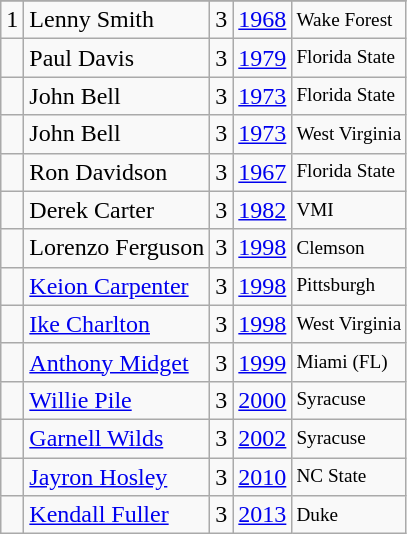<table class="wikitable">
<tr>
</tr>
<tr>
<td>1</td>
<td>Lenny Smith</td>
<td>3</td>
<td><a href='#'>1968</a></td>
<td style="font-size:80%;">Wake Forest</td>
</tr>
<tr>
<td></td>
<td>Paul Davis</td>
<td>3</td>
<td><a href='#'>1979</a></td>
<td style="font-size:80%;">Florida State</td>
</tr>
<tr>
<td></td>
<td>John Bell</td>
<td>3</td>
<td><a href='#'>1973</a></td>
<td style="font-size:80%;">Florida State</td>
</tr>
<tr>
<td></td>
<td>John Bell</td>
<td>3</td>
<td><a href='#'>1973</a></td>
<td style="font-size:80%;">West Virginia</td>
</tr>
<tr>
<td></td>
<td>Ron Davidson</td>
<td>3</td>
<td><a href='#'>1967</a></td>
<td style="font-size:80%;">Florida State</td>
</tr>
<tr>
<td></td>
<td>Derek Carter</td>
<td>3</td>
<td><a href='#'>1982</a></td>
<td style="font-size:80%;">VMI</td>
</tr>
<tr>
<td></td>
<td>Lorenzo Ferguson</td>
<td>3</td>
<td><a href='#'>1998</a></td>
<td style="font-size:80%;">Clemson</td>
</tr>
<tr>
<td></td>
<td><a href='#'>Keion Carpenter</a></td>
<td>3</td>
<td><a href='#'>1998</a></td>
<td style="font-size:80%;">Pittsburgh</td>
</tr>
<tr>
<td></td>
<td><a href='#'>Ike Charlton</a></td>
<td>3</td>
<td><a href='#'>1998</a></td>
<td style="font-size:80%;">West Virginia</td>
</tr>
<tr>
<td></td>
<td><a href='#'>Anthony Midget</a></td>
<td>3</td>
<td><a href='#'>1999</a></td>
<td style="font-size:80%;">Miami (FL)</td>
</tr>
<tr>
<td></td>
<td><a href='#'>Willie Pile</a></td>
<td>3</td>
<td><a href='#'>2000</a></td>
<td style="font-size:80%;">Syracuse</td>
</tr>
<tr>
<td></td>
<td><a href='#'>Garnell Wilds</a></td>
<td>3</td>
<td><a href='#'>2002</a></td>
<td style="font-size:80%;">Syracuse</td>
</tr>
<tr>
<td></td>
<td><a href='#'>Jayron Hosley</a></td>
<td>3</td>
<td><a href='#'>2010</a></td>
<td style="font-size:80%;">NC State</td>
</tr>
<tr>
<td></td>
<td><a href='#'>Kendall Fuller</a></td>
<td>3</td>
<td><a href='#'>2013</a></td>
<td style="font-size:80%;">Duke</td>
</tr>
</table>
